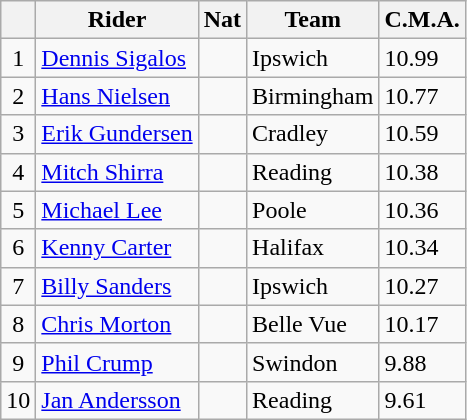<table class=wikitable>
<tr>
<th></th>
<th>Rider</th>
<th>Nat</th>
<th>Team</th>
<th>C.M.A.</th>
</tr>
<tr>
<td align="center">1</td>
<td><a href='#'>Dennis Sigalos</a></td>
<td></td>
<td>Ipswich</td>
<td>10.99</td>
</tr>
<tr>
<td align="center">2</td>
<td><a href='#'>Hans Nielsen</a></td>
<td></td>
<td>Birmingham</td>
<td>10.77</td>
</tr>
<tr>
<td align="center">3</td>
<td><a href='#'>Erik Gundersen</a></td>
<td></td>
<td>Cradley</td>
<td>10.59</td>
</tr>
<tr>
<td align="center">4</td>
<td><a href='#'>Mitch Shirra</a></td>
<td></td>
<td>Reading</td>
<td>10.38</td>
</tr>
<tr>
<td align="center">5</td>
<td><a href='#'>Michael Lee</a></td>
<td></td>
<td>Poole</td>
<td>10.36</td>
</tr>
<tr>
<td align="center">6</td>
<td><a href='#'>Kenny Carter</a></td>
<td></td>
<td>Halifax</td>
<td>10.34</td>
</tr>
<tr>
<td align="center">7</td>
<td><a href='#'>Billy Sanders</a></td>
<td></td>
<td>Ipswich</td>
<td>10.27</td>
</tr>
<tr>
<td align="center">8</td>
<td><a href='#'>Chris Morton</a></td>
<td></td>
<td>Belle Vue</td>
<td>10.17</td>
</tr>
<tr>
<td align="center">9</td>
<td><a href='#'>Phil Crump</a></td>
<td></td>
<td>Swindon</td>
<td>9.88</td>
</tr>
<tr>
<td align="center">10</td>
<td><a href='#'>Jan Andersson</a></td>
<td></td>
<td>Reading</td>
<td>9.61</td>
</tr>
</table>
